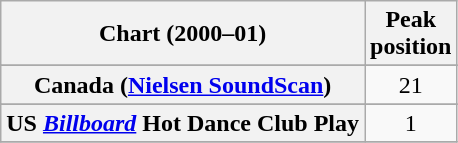<table class="wikitable plainrowheaders sortable" style="text-align:center;">
<tr>
<th scope="col">Chart (2000–01)</th>
<th scope="col">Peak<br>position</th>
</tr>
<tr>
</tr>
<tr>
</tr>
<tr>
<th scope="row">Canada (<a href='#'>Nielsen SoundScan</a>)</th>
<td>21</td>
</tr>
<tr>
</tr>
<tr>
</tr>
<tr>
</tr>
<tr>
</tr>
<tr>
</tr>
<tr>
</tr>
<tr>
</tr>
<tr>
<th scope="row">US <em><a href='#'>Billboard</a></em> Hot Dance Club Play</th>
<td>1</td>
</tr>
<tr>
</tr>
</table>
